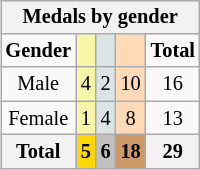<table class="wikitable" style="font-size:85%; float:right">
<tr style="background:#efefef;">
<th colspan=5><strong>Medals by gender</strong></th>
</tr>
<tr align=center>
<td><strong>Gender</strong></td>
<td style="background:#f7f6a8;"></td>
<td style="background:#dce5e5;"></td>
<td style="background:#ffdab9;"></td>
<td><strong>Total</strong></td>
</tr>
<tr align=center>
<td>Male</td>
<td style="background:#F7F6A8;">4</td>
<td style="background:#DCE5E5;">2</td>
<td style="background:#FFDAB9;">10</td>
<td>16</td>
</tr>
<tr align=center>
<td>Female</td>
<td style="background:#F7F6A8;">1</td>
<td style="background:#DCE5E5;">4</td>
<td style="background:#FFDAB9;">8</td>
<td>13</td>
</tr>
<tr align=center>
<th><strong>Total</strong></th>
<th style="background:gold;"><strong>5</strong></th>
<th style="background:silver;"><strong>6</strong></th>
<th style="background:#c96;"><strong>18</strong></th>
<th><strong>29</strong></th>
</tr>
</table>
